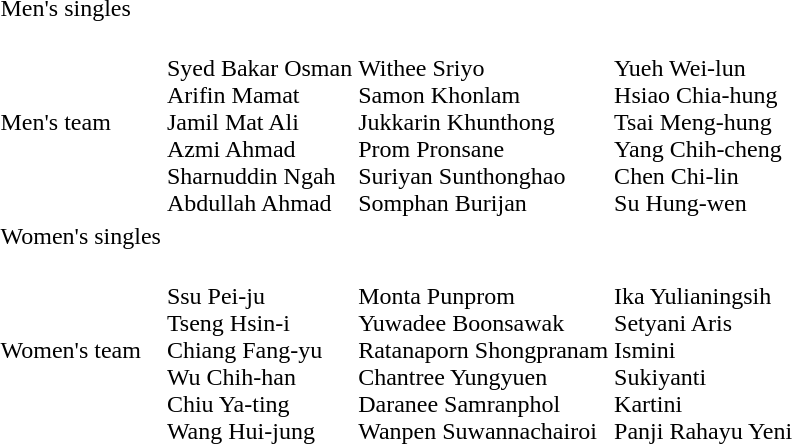<table>
<tr>
<td>Men's singles</td>
<td></td>
<td></td>
<td></td>
</tr>
<tr>
<td>Men's team</td>
<td><br>Syed Bakar Osman<br>Arifin Mamat<br>Jamil Mat Ali<br>Azmi Ahmad<br>Sharnuddin Ngah<br>Abdullah Ahmad</td>
<td><br>Withee Sriyo<br>Samon Khonlam<br>Jukkarin Khunthong<br>Prom Pronsane<br>Suriyan Sunthonghao<br>Somphan Burijan</td>
<td><br>Yueh Wei-lun<br>Hsiao Chia-hung<br>Tsai Meng-hung<br>Yang Chih-cheng<br>Chen Chi-lin<br>Su Hung-wen</td>
</tr>
<tr>
<td>Women's singles</td>
<td></td>
<td></td>
<td></td>
</tr>
<tr>
<td>Women's team</td>
<td><br>Ssu Pei-ju<br>Tseng Hsin-i<br>Chiang Fang-yu<br>Wu Chih-han<br>Chiu Ya-ting<br>Wang Hui-jung</td>
<td><br>Monta Punprom<br>Yuwadee Boonsawak<br>Ratanaporn Shongpranam<br>Chantree Yungyuen<br>Daranee Samranphol<br>Wanpen Suwannachairoi</td>
<td><br>Ika Yulianingsih<br>Setyani Aris<br>Ismini<br>Sukiyanti<br>Kartini<br>Panji Rahayu Yeni</td>
</tr>
</table>
